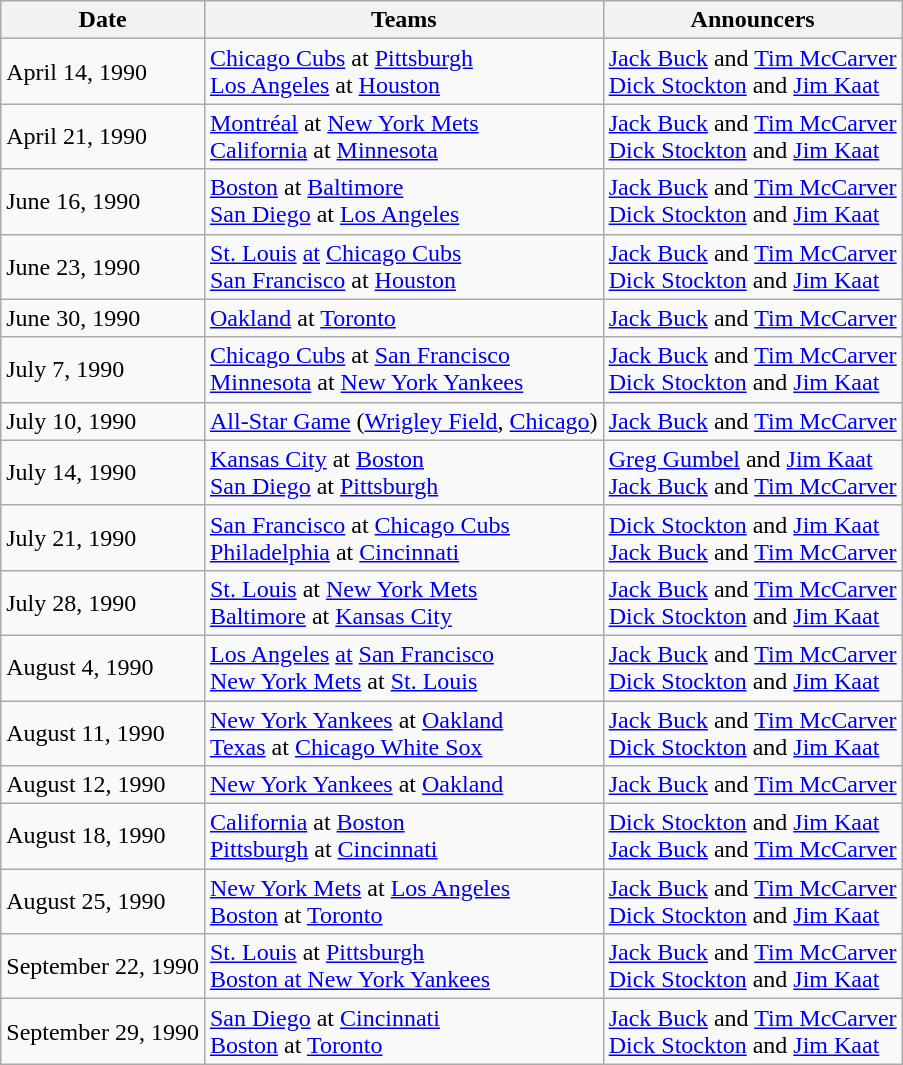<table class="wikitable" border="1" cellpadding="1">
<tr>
<th>Date</th>
<th>Teams</th>
<th>Announcers</th>
</tr>
<tr>
<td>April 14, 1990</td>
<td><a href='#'>Chicago Cubs</a> at <a href='#'>Pittsburgh</a><br><a href='#'>Los Angeles</a> at <a href='#'>Houston</a></td>
<td><a href='#'>Jack Buck</a> and <a href='#'>Tim McCarver</a><br><a href='#'>Dick Stockton</a> and <a href='#'>Jim Kaat</a></td>
</tr>
<tr>
<td>April 21, 1990</td>
<td><a href='#'>Montréal</a> at <a href='#'>New York Mets</a><br><a href='#'>California</a> at <a href='#'>Minnesota</a></td>
<td><a href='#'>Jack Buck</a> and <a href='#'>Tim McCarver</a><br><a href='#'>Dick Stockton</a> and <a href='#'>Jim Kaat</a></td>
</tr>
<tr>
<td>June 16, 1990</td>
<td><a href='#'>Boston</a> at <a href='#'>Baltimore</a><br><a href='#'>San Diego</a> at <a href='#'>Los Angeles</a></td>
<td><a href='#'>Jack Buck</a> and <a href='#'>Tim McCarver</a><br><a href='#'>Dick Stockton</a> and <a href='#'>Jim Kaat</a></td>
</tr>
<tr>
<td>June 23, 1990</td>
<td><a href='#'>St. Louis</a> <a href='#'>at</a> <a href='#'>Chicago Cubs</a><br><a href='#'>San Francisco</a> at <a href='#'>Houston</a></td>
<td><a href='#'>Jack Buck</a> and <a href='#'>Tim McCarver</a><br><a href='#'>Dick Stockton</a> and <a href='#'>Jim Kaat</a></td>
</tr>
<tr>
<td>June 30, 1990</td>
<td><a href='#'>Oakland</a> at <a href='#'>Toronto</a></td>
<td><a href='#'>Jack Buck</a> and <a href='#'>Tim McCarver</a></td>
</tr>
<tr>
<td>July 7, 1990</td>
<td><a href='#'>Chicago Cubs</a> at <a href='#'>San Francisco</a><br><a href='#'>Minnesota</a> at <a href='#'>New York Yankees</a></td>
<td><a href='#'>Jack Buck</a> and <a href='#'>Tim McCarver</a><br><a href='#'>Dick Stockton</a> and <a href='#'>Jim Kaat</a></td>
</tr>
<tr>
<td>July 10, 1990</td>
<td><a href='#'>All-Star Game</a> (<a href='#'>Wrigley Field</a>, <a href='#'>Chicago</a>)</td>
<td><a href='#'>Jack Buck</a> and <a href='#'>Tim McCarver</a></td>
</tr>
<tr>
<td>July 14, 1990</td>
<td><a href='#'>Kansas City</a> at <a href='#'>Boston</a><br><a href='#'>San Diego</a> at <a href='#'>Pittsburgh</a></td>
<td><a href='#'>Greg Gumbel</a> and <a href='#'>Jim Kaat</a><br><a href='#'>Jack Buck</a> and <a href='#'>Tim McCarver</a></td>
</tr>
<tr>
<td>July 21, 1990</td>
<td><a href='#'>San Francisco</a> at <a href='#'>Chicago Cubs</a><br><a href='#'>Philadelphia</a> at <a href='#'>Cincinnati</a></td>
<td><a href='#'>Dick Stockton</a> and <a href='#'>Jim Kaat</a><br><a href='#'>Jack Buck</a> and <a href='#'>Tim McCarver</a></td>
</tr>
<tr>
<td>July 28, 1990</td>
<td><a href='#'>St. Louis</a> at <a href='#'>New York Mets</a><br><a href='#'>Baltimore</a> at <a href='#'>Kansas City</a></td>
<td><a href='#'>Jack Buck</a> and <a href='#'>Tim McCarver</a><br><a href='#'>Dick Stockton</a> and <a href='#'>Jim Kaat</a></td>
</tr>
<tr>
<td>August 4, 1990</td>
<td><a href='#'>Los Angeles</a> <a href='#'>at</a> <a href='#'>San Francisco</a><br><a href='#'>New York Mets</a> at <a href='#'>St. Louis</a></td>
<td><a href='#'>Jack Buck</a> and <a href='#'>Tim McCarver</a><br><a href='#'>Dick Stockton</a> and <a href='#'>Jim Kaat</a></td>
</tr>
<tr>
<td>August 11, 1990</td>
<td><a href='#'>New York Yankees</a> at <a href='#'>Oakland</a><br><a href='#'>Texas</a> at <a href='#'>Chicago White Sox</a></td>
<td><a href='#'>Jack Buck</a> and <a href='#'>Tim McCarver</a><br><a href='#'>Dick Stockton</a> and <a href='#'>Jim Kaat</a></td>
</tr>
<tr>
<td>August 12, 1990</td>
<td><a href='#'>New York Yankees</a> at <a href='#'>Oakland</a></td>
<td><a href='#'>Jack Buck</a> and <a href='#'>Tim McCarver</a></td>
</tr>
<tr>
<td>August 18, 1990</td>
<td><a href='#'>California</a> at <a href='#'>Boston</a><br><a href='#'>Pittsburgh</a> at <a href='#'>Cincinnati</a></td>
<td><a href='#'>Dick Stockton</a> and <a href='#'>Jim Kaat</a><br><a href='#'>Jack Buck</a> and <a href='#'>Tim McCarver</a></td>
</tr>
<tr>
<td>August 25, 1990</td>
<td><a href='#'>New York Mets</a> at <a href='#'>Los Angeles</a><br><a href='#'>Boston</a> at <a href='#'>Toronto</a></td>
<td><a href='#'>Jack Buck</a> and <a href='#'>Tim McCarver</a><br><a href='#'>Dick Stockton</a> and <a href='#'>Jim Kaat</a></td>
</tr>
<tr>
<td>September 22, 1990</td>
<td><a href='#'>St. Louis</a> at <a href='#'>Pittsburgh</a><br><a href='#'>Boston at New York Yankees</a></td>
<td><a href='#'>Jack Buck</a> and <a href='#'>Tim McCarver</a><br><a href='#'>Dick Stockton</a> and <a href='#'>Jim Kaat</a></td>
</tr>
<tr>
<td>September 29, 1990</td>
<td><a href='#'>San Diego</a> at <a href='#'>Cincinnati</a><br><a href='#'>Boston</a> at <a href='#'>Toronto</a></td>
<td><a href='#'>Jack Buck</a> and <a href='#'>Tim McCarver</a><br><a href='#'>Dick Stockton</a> and <a href='#'>Jim Kaat</a></td>
</tr>
</table>
